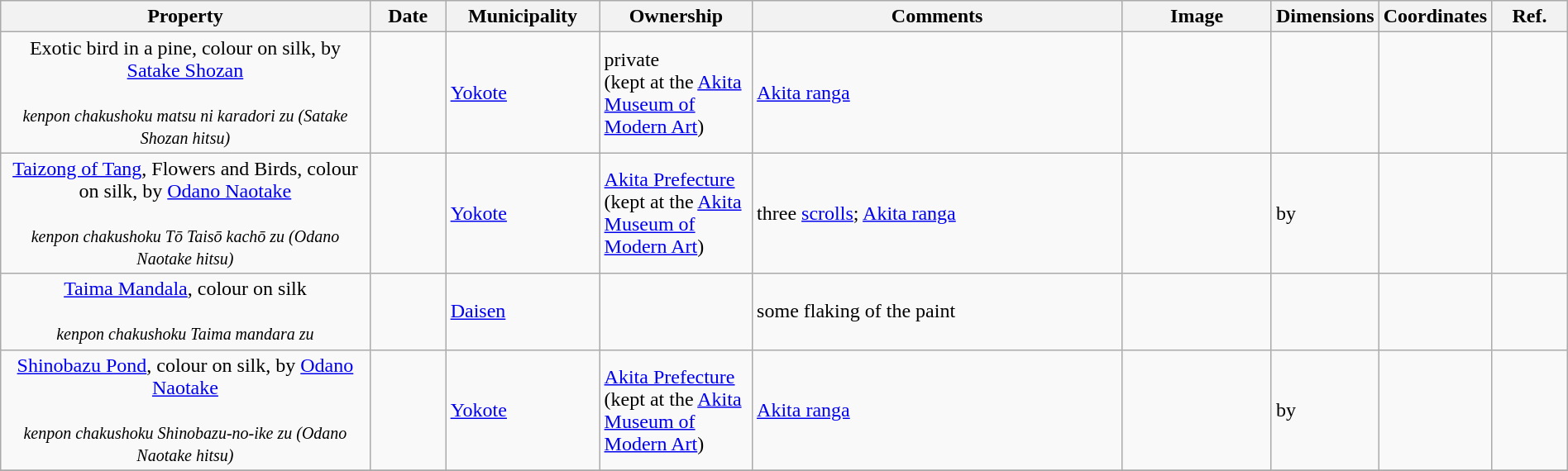<table class="wikitable sortable"  style="width:100%;">
<tr>
<th width="25%" align="left">Property</th>
<th width="5%" align="left" data-sort-type="number">Date</th>
<th width="10%" align="left">Municipality</th>
<th width="10%" align="left">Ownership</th>
<th width="25%" align="left" class="unsortable">Comments</th>
<th width="10%" align="left" class="unsortable">Image</th>
<th width="5%" align="left" class="unsortable">Dimensions</th>
<th width="5%" align="left" class="unsortable">Coordinates</th>
<th width="5%" align="left" class="unsortable">Ref.</th>
</tr>
<tr>
<td align="center">Exotic bird in a pine, colour on silk, by <a href='#'>Satake Shozan</a><br><br><small><em>kenpon chakushoku matsu ni karadori zu (Satake Shozan hitsu)</em></small></td>
<td></td>
<td><a href='#'>Yokote</a></td>
<td>private<br>(kept at the <a href='#'>Akita Museum of Modern Art</a>)</td>
<td><a href='#'>Akita ranga</a></td>
<td></td>
<td></td>
<td></td>
<td></td>
</tr>
<tr>
<td align="center"><a href='#'>Taizong of Tang</a>, Flowers and Birds, colour on silk, by <a href='#'>Odano Naotake</a><br><br><small><em>kenpon chakushoku Tō Taisō kachō zu (Odano Naotake hitsu)</em></small></td>
<td></td>
<td><a href='#'>Yokote</a></td>
<td><a href='#'>Akita Prefecture</a><br>(kept at the <a href='#'>Akita Museum of Modern Art</a>)</td>
<td>three <a href='#'>scrolls</a>; <a href='#'>Akita ranga</a></td>
<td></td>
<td> by </td>
<td></td>
<td></td>
</tr>
<tr>
<td align="center"><a href='#'>Taima Mandala</a>, colour on silk<br><br><small><em>kenpon chakushoku Taima mandara zu</em></small></td>
<td></td>
<td><a href='#'>Daisen</a></td>
<td></td>
<td>some flaking of the paint</td>
<td></td>
<td></td>
<td></td>
<td></td>
</tr>
<tr>
<td align="center"><a href='#'>Shinobazu Pond</a>, colour on silk, by <a href='#'>Odano Naotake</a><br><br><small><em>kenpon chakushoku Shinobazu-no-ike zu (Odano Naotake hitsu)</em></small></td>
<td></td>
<td><a href='#'>Yokote</a></td>
<td><a href='#'>Akita Prefecture</a><br>(kept at the <a href='#'>Akita Museum of Modern Art</a>)</td>
<td><a href='#'>Akita ranga</a></td>
<td></td>
<td> by </td>
<td></td>
<td></td>
</tr>
<tr>
</tr>
</table>
